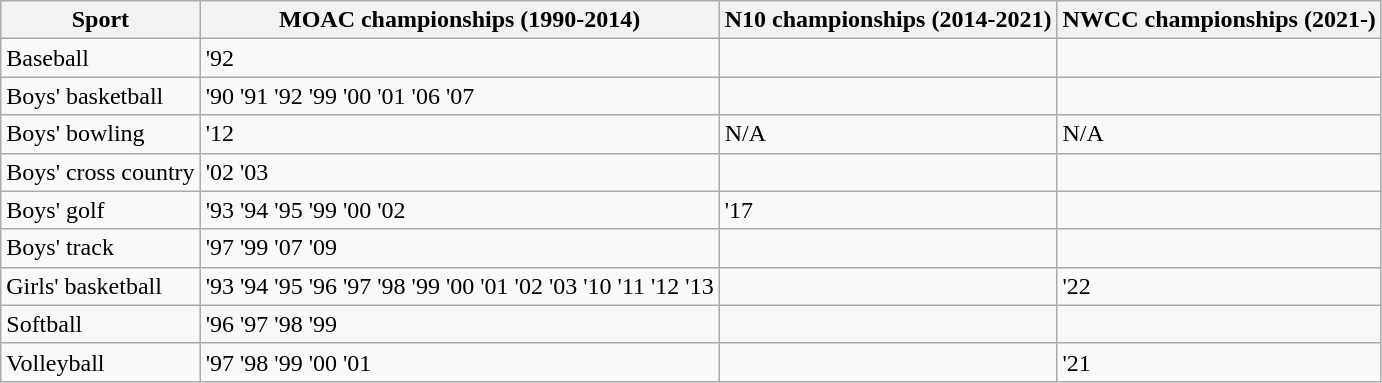<table class="wikitable">
<tr>
<th>Sport</th>
<th>MOAC championships (1990-2014)</th>
<th>N10 championships (2014-2021)</th>
<th>NWCC championships (2021-)</th>
</tr>
<tr>
<td>Baseball</td>
<td>'92</td>
<td></td>
<td></td>
</tr>
<tr>
<td>Boys' basketball</td>
<td>'90 '91 '92 '99 '00 '01 '06 '07</td>
<td></td>
<td></td>
</tr>
<tr>
<td>Boys' bowling</td>
<td>'12</td>
<td>N/A</td>
<td>N/A</td>
</tr>
<tr>
<td>Boys' cross country</td>
<td>'02 '03</td>
<td></td>
<td></td>
</tr>
<tr>
<td>Boys' golf</td>
<td>'93 '94 '95 '99 '00 '02</td>
<td>'17</td>
<td></td>
</tr>
<tr>
<td>Boys' track</td>
<td>'97 '99 '07 '09</td>
<td></td>
<td></td>
</tr>
<tr>
<td>Girls' basketball</td>
<td>'93 '94 '95 '96 '97 '98 '99 '00 '01 '02 '03 '10 '11 '12 '13</td>
<td></td>
<td>'22</td>
</tr>
<tr>
<td>Softball</td>
<td>'96 '97 '98 '99</td>
<td></td>
<td></td>
</tr>
<tr>
<td>Volleyball</td>
<td>'97 '98 '99 '00 '01</td>
<td></td>
<td>'21</td>
</tr>
</table>
